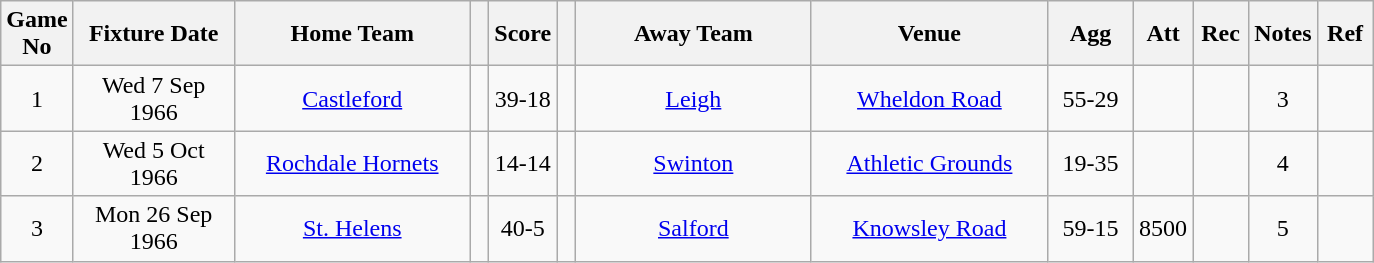<table class="wikitable" style="text-align:center;">
<tr>
<th width=20 abbr="No">Game No</th>
<th width=100 abbr="Date">Fixture Date</th>
<th width=150 abbr="Home Team">Home Team</th>
<th width=5 abbr="space"></th>
<th width=20 abbr="Score">Score</th>
<th width=5 abbr="space"></th>
<th width=150 abbr="Away Team">Away Team</th>
<th width=150 abbr="Venue">Venue</th>
<th width=50 abbr="Agg">Agg</th>
<th width=30 abbr="Att">Att</th>
<th width=30 abbr="Rec">Rec</th>
<th width=20 abbr="Notes">Notes</th>
<th width=30 abbr="Ref">Ref</th>
</tr>
<tr>
<td>1</td>
<td>Wed 7 Sep 1966</td>
<td><a href='#'>Castleford</a></td>
<td></td>
<td>39-18</td>
<td></td>
<td><a href='#'>Leigh</a></td>
<td><a href='#'>Wheldon Road</a></td>
<td>55-29</td>
<td></td>
<td></td>
<td>3</td>
<td></td>
</tr>
<tr>
<td>2</td>
<td>Wed 5 Oct 1966</td>
<td><a href='#'>Rochdale Hornets</a></td>
<td></td>
<td>14-14</td>
<td></td>
<td><a href='#'>Swinton</a></td>
<td><a href='#'>Athletic Grounds</a></td>
<td>19-35</td>
<td></td>
<td></td>
<td>4</td>
<td></td>
</tr>
<tr>
<td>3</td>
<td>Mon 26 Sep 1966</td>
<td><a href='#'>St. Helens</a></td>
<td></td>
<td>40-5</td>
<td></td>
<td><a href='#'>Salford</a></td>
<td><a href='#'>Knowsley Road</a></td>
<td>59-15</td>
<td>8500</td>
<td></td>
<td>5</td>
<td></td>
</tr>
</table>
